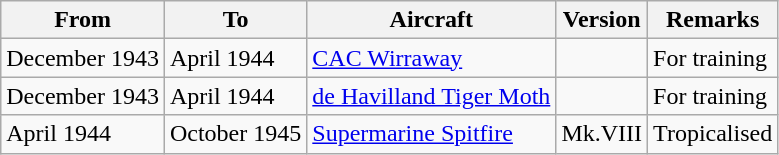<table class="wikitable">
<tr>
<th>From</th>
<th>To</th>
<th>Aircraft</th>
<th>Version</th>
<th>Remarks</th>
</tr>
<tr>
<td>December 1943</td>
<td>April 1944</td>
<td><a href='#'>CAC Wirraway</a></td>
<td></td>
<td>For training</td>
</tr>
<tr>
<td>December 1943</td>
<td>April 1944</td>
<td><a href='#'>de Havilland Tiger Moth</a></td>
<td></td>
<td>For training</td>
</tr>
<tr>
<td>April 1944</td>
<td>October 1945</td>
<td><a href='#'>Supermarine Spitfire</a></td>
<td>Mk.VIII</td>
<td>Tropicalised</td>
</tr>
</table>
